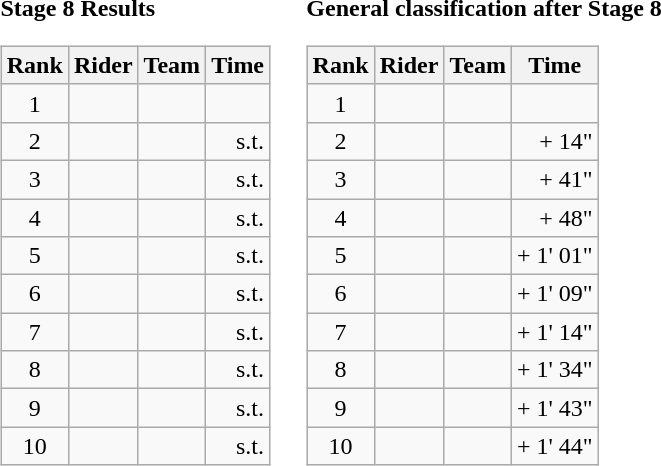<table>
<tr>
<td><strong>Stage 8 Results</strong><br><table class="wikitable">
<tr>
<th scope="col">Rank</th>
<th scope="col">Rider</th>
<th scope="col">Team</th>
<th scope="col">Time</th>
</tr>
<tr>
<td style="text-align:center;">1</td>
<td></td>
<td></td>
<td style="text-align:right;"></td>
</tr>
<tr>
<td style="text-align:center;">2</td>
<td></td>
<td></td>
<td style="text-align:right;">s.t.</td>
</tr>
<tr>
<td style="text-align:center;">3</td>
<td></td>
<td></td>
<td style="text-align:right;">s.t.</td>
</tr>
<tr>
<td style="text-align:center;">4</td>
<td></td>
<td></td>
<td style="text-align:right;">s.t.</td>
</tr>
<tr>
<td style="text-align:center;">5</td>
<td></td>
<td></td>
<td style="text-align:right;">s.t.</td>
</tr>
<tr>
<td style="text-align:center;">6</td>
<td></td>
<td></td>
<td style="text-align:right;">s.t.</td>
</tr>
<tr>
<td style="text-align:center;">7</td>
<td></td>
<td></td>
<td style="text-align:right;">s.t.</td>
</tr>
<tr>
<td style="text-align:center;">8</td>
<td></td>
<td></td>
<td style="text-align:right;">s.t.</td>
</tr>
<tr>
<td style="text-align:center;">9</td>
<td></td>
<td></td>
<td style="text-align:right;">s.t.</td>
</tr>
<tr>
<td style="text-align:center;">10</td>
<td></td>
<td></td>
<td style="text-align:right;">s.t.</td>
</tr>
</table>
</td>
<td></td>
<td><strong>General classification after Stage 8</strong><br><table class="wikitable">
<tr>
<th scope="col">Rank</th>
<th scope="col">Rider</th>
<th scope="col">Team</th>
<th scope="col">Time</th>
</tr>
<tr>
<td style="text-align:center;">1</td>
<td> </td>
<td></td>
<td style="text-align:right;"></td>
</tr>
<tr>
<td style="text-align:center;">2</td>
<td></td>
<td></td>
<td style="text-align:right;">+ 14"</td>
</tr>
<tr>
<td style="text-align:center;">3</td>
<td></td>
<td></td>
<td style="text-align:right;">+ 41"</td>
</tr>
<tr>
<td style="text-align:center;">4</td>
<td></td>
<td></td>
<td style="text-align:right;">+ 48"</td>
</tr>
<tr>
<td style="text-align:center;">5</td>
<td></td>
<td></td>
<td style="text-align:right;">+ 1' 01"</td>
</tr>
<tr>
<td style="text-align:center;">6</td>
<td></td>
<td></td>
<td style="text-align:right;">+ 1' 09"</td>
</tr>
<tr>
<td style="text-align:center;">7</td>
<td></td>
<td></td>
<td style="text-align:right;">+ 1' 14"</td>
</tr>
<tr>
<td style="text-align:center;">8</td>
<td></td>
<td></td>
<td style="text-align:right;">+ 1' 34"</td>
</tr>
<tr>
<td style="text-align:center;">9</td>
<td></td>
<td></td>
<td style="text-align:right;">+ 1' 43"</td>
</tr>
<tr>
<td style="text-align:center;">10</td>
<td></td>
<td></td>
<td style="text-align:right;">+ 1' 44"</td>
</tr>
</table>
</td>
</tr>
</table>
